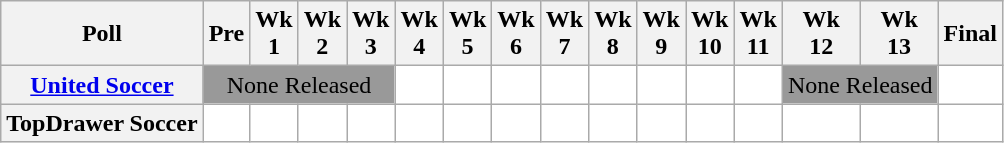<table class="wikitable" style="white-space:nowrap;text-align:center;">
<tr>
<th>Poll</th>
<th>Pre</th>
<th>Wk<br>1</th>
<th>Wk<br>2</th>
<th>Wk<br>3</th>
<th>Wk<br>4</th>
<th>Wk<br>5</th>
<th>Wk<br>6</th>
<th>Wk<br>7</th>
<th>Wk<br>8</th>
<th>Wk<br>9</th>
<th>Wk<br>10</th>
<th>Wk<br>11</th>
<th>Wk<br>12</th>
<th>Wk<br>13</th>
<th>Final<br></th>
</tr>
<tr>
<th><a href='#'>United Soccer</a></th>
<td colspan=4 style="background:#999;">None Released</td>
<td style="background:#FFFFFF;"></td>
<td style="background:#FFFFFF;"></td>
<td style="background:#FFFFFF;"></td>
<td style="background:#FFFFFF;"></td>
<td style="background:#FFFFFF;"></td>
<td style="background:#FFFFFF;"></td>
<td style="background:#FFFFFF;"></td>
<td style="background:#FFFFFF;"></td>
<td colspan=2 style="background:#999;">None Released</td>
<td style="background:#FFFFFF;"></td>
</tr>
<tr>
<th>TopDrawer Soccer </th>
<td style="background:#FFFFFF;"></td>
<td style="background:#FFFFFF;"></td>
<td style="background:#FFFFFF;"></td>
<td style="background:#FFFFFF;"></td>
<td style="background:#FFFFFF;"></td>
<td style="background:#FFFFFF;"></td>
<td style="background:#FFFFFF;"></td>
<td style="background:#FFFFFF;"></td>
<td style="background:#FFFFFF;"></td>
<td style="background:#FFFFFF;"></td>
<td style="background:#FFFFFF;"></td>
<td style="background:#FFFFFF;"></td>
<td style="background:#FFFFFF;"></td>
<td style="background:#FFFFFF;"></td>
<td style="background:#FFFFFF;"></td>
</tr>
</table>
